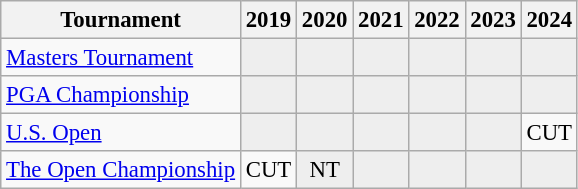<table class="wikitable" style="font-size:95%;text-align:center;">
<tr>
<th>Tournament</th>
<th>2019</th>
<th>2020</th>
<th>2021</th>
<th>2022</th>
<th>2023</th>
<th>2024</th>
</tr>
<tr>
<td align=left><a href='#'>Masters Tournament</a></td>
<td style= "background:#eeeeee;"></td>
<td style= "background:#eeeeee;"></td>
<td style= "background:#eeeeee;"></td>
<td style= "background:#eeeeee;"></td>
<td style= "background:#eeeeee;"></td>
<td style= "background:#eeeeee;"></td>
</tr>
<tr>
<td align=left><a href='#'>PGA Championship</a></td>
<td style= "background:#eeeeee;"></td>
<td style= "background:#eeeeee;"></td>
<td style= "background:#eeeeee;"></td>
<td style= "background:#eeeeee;"></td>
<td style= "background:#eeeeee;"></td>
<td style= "background:#eeeeee;"></td>
</tr>
<tr>
<td align=left><a href='#'>U.S. Open</a></td>
<td style="background:#eeeeee;"></td>
<td style= "background:#eeeeee;"></td>
<td style= "background:#eeeeee;"></td>
<td style= "background:#eeeeee;"></td>
<td style= "background:#eeeeee;"></td>
<td>CUT</td>
</tr>
<tr>
<td align=left><a href='#'>The Open Championship</a></td>
<td>CUT</td>
<td style= "background:#eeeeee;">NT</td>
<td style= "background:#eeeeee;"></td>
<td style= "background:#eeeeee;"></td>
<td style= "background:#eeeeee;"></td>
<td style= "background:#eeeeee;"></td>
</tr>
</table>
